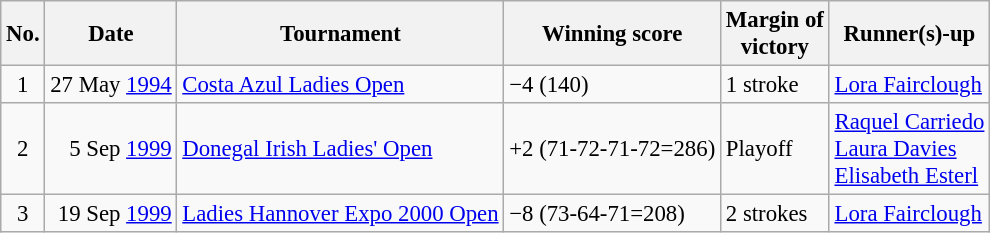<table class="wikitable" style="font-size:95%;">
<tr>
<th>No.</th>
<th>Date</th>
<th>Tournament</th>
<th>Winning score</th>
<th>Margin of<br>victory</th>
<th>Runner(s)-up</th>
</tr>
<tr>
<td align=center>1</td>
<td align=right>27 May <a href='#'>1994</a></td>
<td><a href='#'>Costa Azul Ladies Open</a></td>
<td>−4 (140)</td>
<td>1 stroke</td>
<td> <a href='#'>Lora Fairclough</a></td>
</tr>
<tr>
<td align=center>2</td>
<td align=right>5 Sep <a href='#'>1999</a></td>
<td><a href='#'>Donegal Irish Ladies' Open</a></td>
<td>+2 (71-72-71-72=286)</td>
<td>Playoff</td>
<td> <a href='#'>Raquel Carriedo</a><br> <a href='#'>Laura Davies</a><br> <a href='#'>Elisabeth Esterl</a></td>
</tr>
<tr>
<td align=center>3</td>
<td align=right>19 Sep <a href='#'>1999</a></td>
<td><a href='#'>Ladies Hannover Expo 2000 Open</a></td>
<td>−8 (73-64-71=208)</td>
<td>2 strokes</td>
<td> <a href='#'>Lora Fairclough</a></td>
</tr>
</table>
